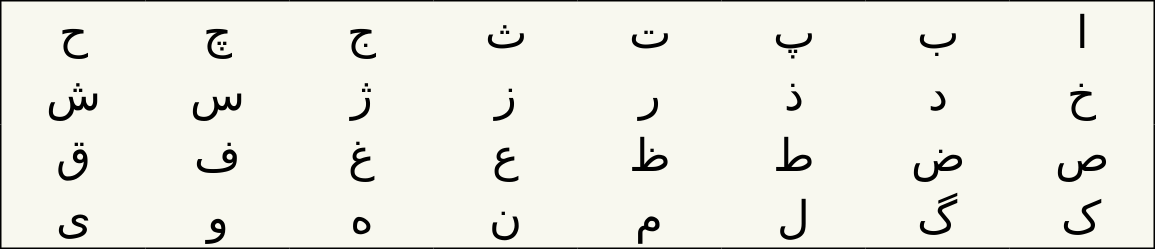<table style="font-family:Arial; font-size:30px; border-color:#000000; border-width:1px; border-style:solid; border-collapse:collapse; background-color:#F8F8EF">
<tr>
<td style="width:3em; text-align:center; padding: 3px;">ح</td>
<td style="width:3em; text-align:center; padding: 3px;">چ</td>
<td style="width:3em; text-align:center; padding: 3px;">ج</td>
<td style="width:3em; text-align:center; padding: 3px;">ث</td>
<td style="width:3em; text-align:center; padding: 3px;">ت</td>
<td style="width:3em; text-align:center; padding: 3px;">پ</td>
<td style="width:3em; text-align:center; padding: 3px;">ب</td>
<td style="width:3em; text-align:center; padding: 3px;">ا</td>
</tr>
<tr>
<td style="width:3em; text-align:center; padding: 3px;">ش</td>
<td style="width:3em; text-align:center; padding: 3px;">س</td>
<td style="width:3em; text-align:center; padding: 3px;">ژ</td>
<td style="width:3em; text-align:center; padding: 3px;">ز</td>
<td style="width:3em; text-align:center; padding: 3px;">ر</td>
<td style="width:3em; text-align:center; padding: 3px;">ذ</td>
<td style="width:3em; text-align:center; padding: 3px;">د</td>
<td style="width:3em; text-align:center; padding: 3px;">خ</td>
</tr>
<tr>
<td style="width:3em; text-align:center; padding: 3px;">ق</td>
<td style="width:3em; text-align:center; padding: 3px;">ف</td>
<td style="width:3em; text-align:center; padding: 3px;">غ</td>
<td style="width:3em; text-align:center; padding: 3px;">ع</td>
<td style="width:3em; text-align:center; padding: 3px;">ظ</td>
<td style="width:3em; text-align:center; padding: 3px;">ط</td>
<td style="width:3em; text-align:center; padding: 3px;">ض</td>
<td style="width:3em; text-align:center; padding: 3px;">ص</td>
</tr>
<tr>
<td style="width:3em; text-align:center; padding: 3px;">ی</td>
<td style="width:3em; text-align:center; padding: 3px;">و</td>
<td style="width:3em; text-align:center; padding: 3px;">ه</td>
<td style="width:3em; text-align:center; padding: 3px;">ن</td>
<td style="width:3em; text-align:center; padding: 3px;">م</td>
<td style="width:3em; text-align:center; padding: 3px;">ل</td>
<td style="width:3em; text-align:center; padding: 3px;">گ</td>
<td style="width:3em; text-align:center; padding: 3px;">ک</td>
</tr>
</table>
